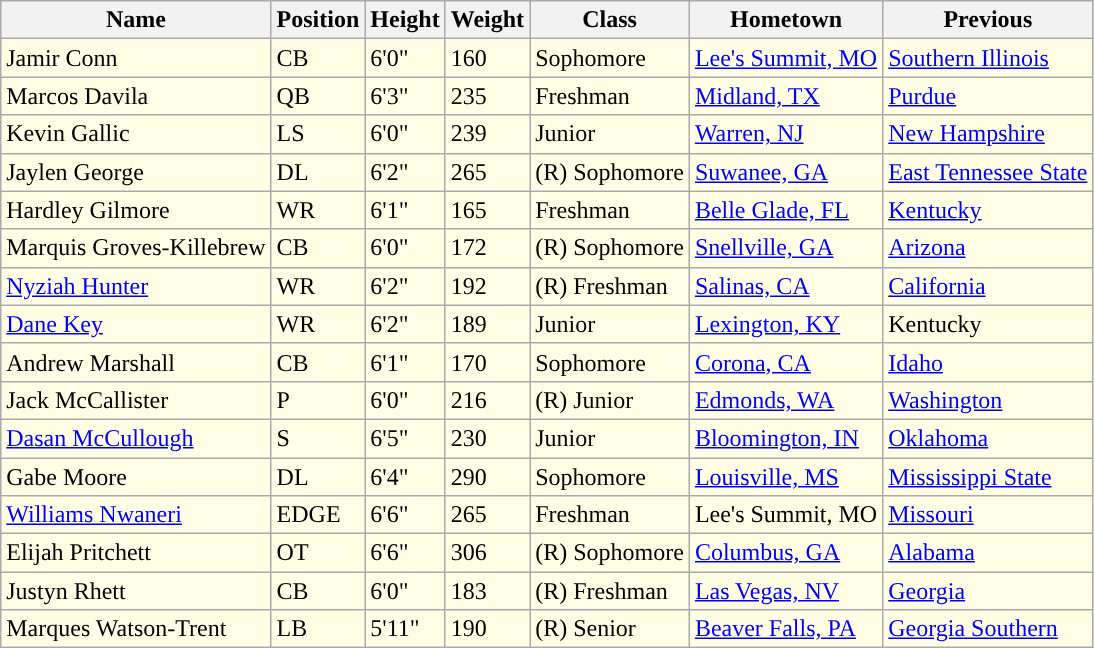<table class="wikitable sortable">
<tr>
<th>Name</th>
<th>Position</th>
<th>Height</th>
<th>Weight</th>
<th>Class</th>
<th>Hometown</th>
<th>Previous</th>
</tr>
<tr style="background:#FFFFE6;">
<td>Jamir Conn</td>
<td>CB</td>
<td>6'0"</td>
<td>160</td>
<td>Sophomore</td>
<td><a href='#'>Lee's Summit, MO</a></td>
<td><a href='#'>Southern Illinois</a></td>
</tr>
<tr style="background:#FFFFE6;">
<td>Marcos Davila</td>
<td>QB</td>
<td>6'3"</td>
<td>235</td>
<td>Freshman</td>
<td><a href='#'>Midland, TX</a></td>
<td><a href='#'>Purdue</a></td>
</tr>
<tr style="background:#FFFFE6;">
<td>Kevin Gallic</td>
<td>LS</td>
<td>6'0"</td>
<td>239</td>
<td>Junior</td>
<td><a href='#'>Warren, NJ</a></td>
<td><a href='#'>New Hampshire</a></td>
</tr>
<tr style="background:#FFFFE6;">
<td>Jaylen George</td>
<td>DL</td>
<td>6'2"</td>
<td>265</td>
<td>(R) Sophomore</td>
<td><a href='#'>Suwanee, GA</a></td>
<td><a href='#'>East Tennessee State</a></td>
</tr>
<tr style="background:#FFFFE6;">
<td>Hardley Gilmore</td>
<td>WR</td>
<td>6'1"</td>
<td>165</td>
<td>Freshman</td>
<td><a href='#'>Belle Glade, FL</a></td>
<td><a href='#'>Kentucky</a></td>
</tr>
<tr style="background:#FFFFE6;">
<td>Marquis Groves-Killebrew</td>
<td>CB</td>
<td>6'0"</td>
<td>172</td>
<td>(R) Sophomore</td>
<td><a href='#'>Snellville, GA</a></td>
<td><a href='#'>Arizona</a></td>
</tr>
<tr style="background:#FFFFE6;">
<td><a href='#'>Nyziah Hunter</a></td>
<td>WR</td>
<td>6'2"</td>
<td>192</td>
<td>(R) Freshman</td>
<td><a href='#'>Salinas, CA</a></td>
<td><a href='#'>California</a></td>
</tr>
<tr style="background:#FFFFE6;">
<td><a href='#'>Dane Key</a></td>
<td>WR</td>
<td>6'2"</td>
<td>189</td>
<td>Junior</td>
<td><a href='#'>Lexington, KY</a></td>
<td>Kentucky</td>
</tr>
<tr style="background:#FFFFE6;">
<td>Andrew Marshall</td>
<td>CB</td>
<td>6'1"</td>
<td>170</td>
<td>Sophomore</td>
<td><a href='#'>Corona, CA</a></td>
<td><a href='#'>Idaho</a></td>
</tr>
<tr style="background:#FFFFE6;">
<td>Jack McCallister</td>
<td>P</td>
<td>6'0"</td>
<td>216</td>
<td>(R) Junior</td>
<td><a href='#'>Edmonds, WA</a></td>
<td><a href='#'>Washington</a></td>
</tr>
<tr style="background:#FFFFE6;">
<td><a href='#'>Dasan McCullough</a></td>
<td>S</td>
<td>6'5"</td>
<td>230</td>
<td>Junior</td>
<td><a href='#'>Bloomington, IN</a></td>
<td><a href='#'>Oklahoma</a></td>
</tr>
<tr style="background:#FFFFE6;">
<td>Gabe Moore</td>
<td>DL</td>
<td>6'4"</td>
<td>290</td>
<td>Sophomore</td>
<td><a href='#'>Louisville, MS</a></td>
<td><a href='#'>Mississippi State</a></td>
</tr>
<tr style="background:#FFFFE6;">
<td><a href='#'>Williams Nwaneri</a></td>
<td>EDGE</td>
<td>6'6"</td>
<td>265</td>
<td>Freshman</td>
<td>Lee's Summit, MO</td>
<td><a href='#'>Missouri</a></td>
</tr>
<tr style="background:#FFFFE6;">
<td>Elijah Pritchett</td>
<td>OT</td>
<td>6'6"</td>
<td>306</td>
<td>(R) Sophomore</td>
<td><a href='#'>Columbus, GA</a></td>
<td><a href='#'>Alabama</a></td>
</tr>
<tr style="background:#FFFFE6;">
<td>Justyn Rhett</td>
<td>CB</td>
<td>6'0"</td>
<td>183</td>
<td>(R) Freshman</td>
<td><a href='#'>Las Vegas, NV</a></td>
<td><a href='#'>Georgia</a></td>
</tr>
<tr style="background:#FFFFE6;">
<td>Marques Watson-Trent</td>
<td>LB</td>
<td>5'11"</td>
<td>190</td>
<td>(R) Senior</td>
<td><a href='#'>Beaver Falls, PA</a></td>
<td><a href='#'>Georgia Southern</a></td>
</tr>
</table>
